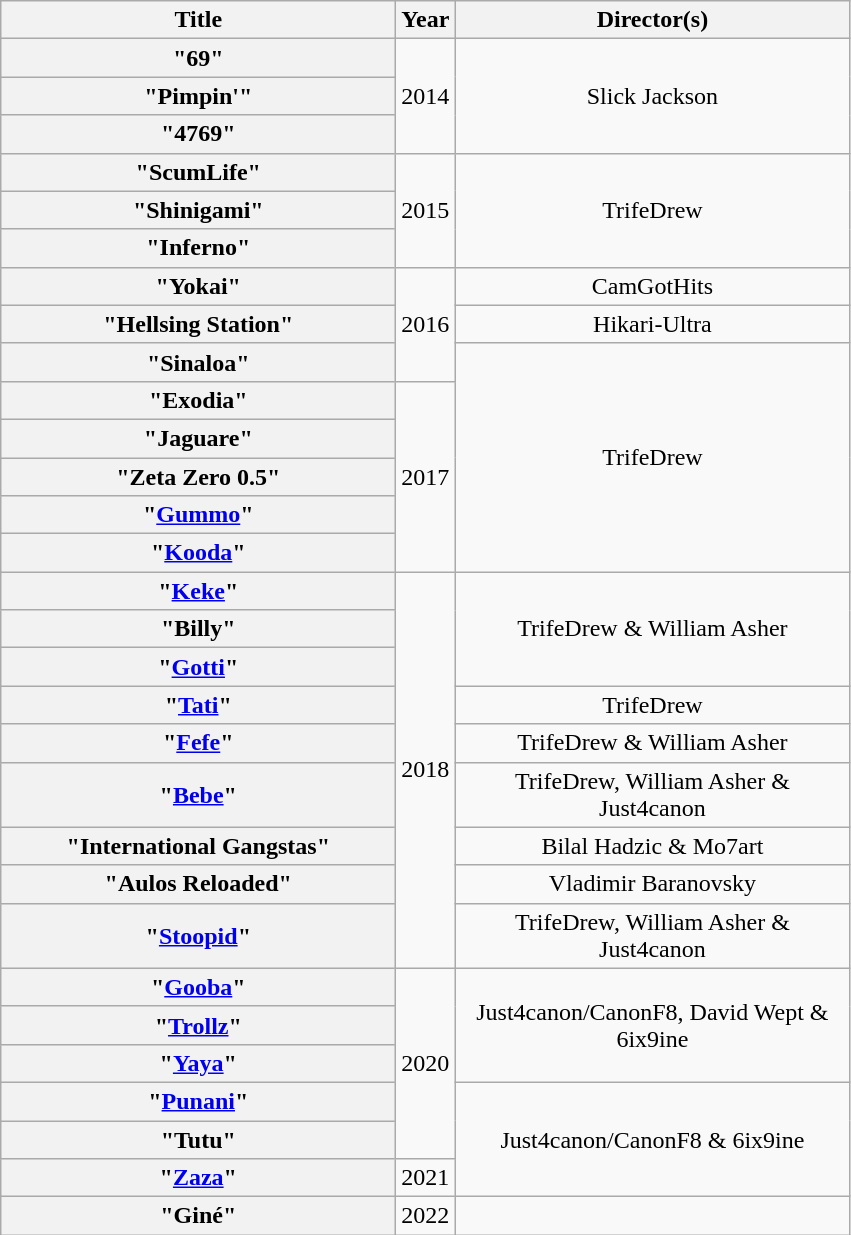<table class="wikitable plainrowheaders" style="text-align:center;">
<tr>
<th scope="col" style="width:16em;">Title</th>
<th scope="col" style="width:1em;">Year</th>
<th scope="col" style="width:16em;">Director(s)</th>
</tr>
<tr>
<th scope="row">"69"</th>
<td rowspan="3">2014</td>
<td rowspan="3">Slick Jackson</td>
</tr>
<tr>
<th scope="row">"Pimpin'"</th>
</tr>
<tr>
<th scope="row">"4769"</th>
</tr>
<tr>
<th scope="row">"ScumLife"</th>
<td rowspan="3">2015</td>
<td rowspan="3">TrifeDrew</td>
</tr>
<tr>
<th scope="row">"Shinigami"<br></th>
</tr>
<tr>
<th scope="row">"Inferno"</th>
</tr>
<tr>
<th scope="row">"Yokai"<br></th>
<td rowspan="3">2016</td>
<td>CamGotHits</td>
</tr>
<tr>
<th scope="row">"Hellsing Station"<br></th>
<td>Hikari-Ultra</td>
</tr>
<tr>
<th scope="row">"Sinaloa"</th>
<td rowspan="6">TrifeDrew</td>
</tr>
<tr>
<th scope="row">"Exodia"<br></th>
<td rowspan="5">2017</td>
</tr>
<tr>
<th scope="row">"Jaguare"<br></th>
</tr>
<tr>
<th scope="row">"Zeta Zero 0.5"<br></th>
</tr>
<tr>
<th scope="row">"<a href='#'>Gummo</a>"</th>
</tr>
<tr>
<th scope="row">"<a href='#'>Kooda</a>"</th>
</tr>
<tr>
<th scope="row">"<a href='#'>Keke</a>"<br></th>
<td rowspan="9">2018</td>
<td rowspan="3">TrifeDrew & William Asher</td>
</tr>
<tr>
<th scope="row">"Billy"</th>
</tr>
<tr>
<th scope="row">"<a href='#'>Gotti</a>"</th>
</tr>
<tr>
<th scope="row">"<a href='#'>Tati</a>"<br></th>
<td>TrifeDrew</td>
</tr>
<tr>
<th scope="row">"<a href='#'>Fefe</a>"<br></th>
<td>TrifeDrew & William Asher</td>
</tr>
<tr>
<th scope="row">"<a href='#'>Bebe</a>"<br></th>
<td>TrifeDrew, William Asher & Just4canon</td>
</tr>
<tr>
<th scope="row">"International Gangstas"<br></th>
<td>Bilal Hadzic & Mo7art</td>
</tr>
<tr>
<th scope="row">"Aulos Reloaded"<br></th>
<td>Vladimir Baranovsky</td>
</tr>
<tr>
<th scope="row">"<a href='#'>Stoopid</a>"<br></th>
<td>TrifeDrew, William Asher & Just4canon</td>
</tr>
<tr>
<th scope="row">"<a href='#'>Gooba</a>"</th>
<td rowspan="5">2020</td>
<td rowspan="3">Just4canon/CanonF8, David Wept & 6ix9ine</td>
</tr>
<tr>
<th scope="row">"<a href='#'>Trollz</a>"<br></th>
</tr>
<tr>
<th scope="row">"<a href='#'>Yaya</a>"</th>
</tr>
<tr>
<th scope="row">"<a href='#'>Punani</a>"</th>
<td rowspan="3">Just4canon/CanonF8 & 6ix9ine</td>
</tr>
<tr>
<th scope="row">"Tutu"</th>
</tr>
<tr>
<th scope="row">"<a href='#'>Zaza</a>"</th>
<td>2021</td>
</tr>
<tr>
<th scope="row">"Giné"</th>
<td>2022</td>
<td></td>
</tr>
</table>
